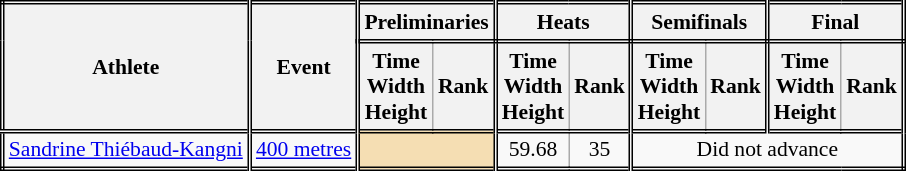<table class=wikitable style="font-size:90%; border: double;">
<tr>
<th rowspan="2" style="border-right:double">Athlete</th>
<th rowspan="2" style="border-right:double">Event</th>
<th colspan="2" style="border-right:double; border-bottom:double;">Preliminaries</th>
<th colspan="2" style="border-right:double; border-bottom:double;">Heats</th>
<th colspan="2" style="border-right:double; border-bottom:double;">Semifinals</th>
<th colspan="2" style="border-right:double; border-bottom:double;">Final</th>
</tr>
<tr>
<th>Time<br>Width<br>Height</th>
<th style="border-right:double">Rank</th>
<th>Time<br>Width<br>Height</th>
<th style="border-right:double">Rank</th>
<th>Time<br>Width<br>Height</th>
<th style="border-right:double">Rank</th>
<th>Time<br>Width<br>Height</th>
<th style="border-right:double">Rank</th>
</tr>
<tr style="border-top: double;">
<td style="border-right:double"><a href='#'>Sandrine Thiébaud-Kangni</a></td>
<td style="border-right:double"><a href='#'>400 metres</a></td>
<td style="border-right:double" colspan= 2 bgcolor="wheat"></td>
<td align=center>59.68</td>
<td align=center style="border-right:double">35</td>
<td colspan="4" align=center>Did not advance</td>
</tr>
</table>
